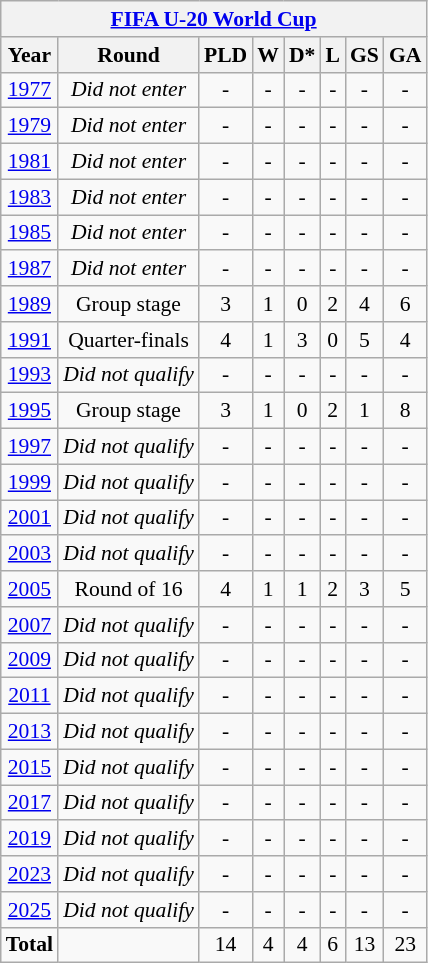<table class="wikitable" style="text-align: center;font-size:90%;">
<tr>
<th colspan=9><a href='#'>FIFA U-20 World Cup</a></th>
</tr>
<tr>
<th>Year</th>
<th>Round</th>
<th>PLD</th>
<th>W</th>
<th>D*</th>
<th>L</th>
<th>GS</th>
<th>GA</th>
</tr>
<tr>
<td> <a href='#'>1977</a></td>
<td><em>Did not enter</em></td>
<td>-</td>
<td>-</td>
<td>-</td>
<td>-</td>
<td>-</td>
<td>-</td>
</tr>
<tr>
<td> <a href='#'>1979</a></td>
<td><em>Did not enter</em></td>
<td>-</td>
<td>-</td>
<td>-</td>
<td>-</td>
<td>-</td>
<td>-</td>
</tr>
<tr>
<td> <a href='#'>1981</a></td>
<td><em>Did not enter</em></td>
<td>-</td>
<td>-</td>
<td>-</td>
<td>-</td>
<td>-</td>
<td>-</td>
</tr>
<tr>
<td> <a href='#'>1983</a></td>
<td><em>Did not enter</em></td>
<td>-</td>
<td>-</td>
<td>-</td>
<td>-</td>
<td>-</td>
<td>-</td>
</tr>
<tr>
<td> <a href='#'>1985</a></td>
<td><em>Did not enter</em></td>
<td>-</td>
<td>-</td>
<td>-</td>
<td>-</td>
<td>-</td>
<td>-</td>
</tr>
<tr>
<td> <a href='#'>1987</a></td>
<td><em>Did not enter</em></td>
<td>-</td>
<td>-</td>
<td>-</td>
<td>-</td>
<td>-</td>
<td>-</td>
</tr>
<tr>
<td> <a href='#'>1989</a></td>
<td>Group stage</td>
<td>3</td>
<td>1</td>
<td>0</td>
<td>2</td>
<td>4</td>
<td>6</td>
</tr>
<tr>
<td> <a href='#'>1991</a></td>
<td>Quarter-finals</td>
<td>4</td>
<td>1</td>
<td>3</td>
<td>0</td>
<td>5</td>
<td>4</td>
</tr>
<tr>
<td> <a href='#'>1993</a></td>
<td><em>Did not qualify</em></td>
<td>-</td>
<td>-</td>
<td>-</td>
<td>-</td>
<td>-</td>
<td>-</td>
</tr>
<tr>
<td> <a href='#'>1995</a></td>
<td>Group stage</td>
<td>3</td>
<td>1</td>
<td>0</td>
<td>2</td>
<td>1</td>
<td>8</td>
</tr>
<tr>
<td> <a href='#'>1997</a></td>
<td><em>Did not qualify</em></td>
<td>-</td>
<td>-</td>
<td>-</td>
<td>-</td>
<td>-</td>
<td>-</td>
</tr>
<tr>
<td> <a href='#'>1999</a></td>
<td><em>Did not qualify</em></td>
<td>-</td>
<td>-</td>
<td>-</td>
<td>-</td>
<td>-</td>
<td>-</td>
</tr>
<tr>
<td> <a href='#'>2001</a></td>
<td><em>Did not qualify</em></td>
<td>-</td>
<td>-</td>
<td>-</td>
<td>-</td>
<td>-</td>
<td>-</td>
</tr>
<tr>
<td> <a href='#'>2003</a></td>
<td><em>Did not qualify</em></td>
<td>-</td>
<td>-</td>
<td>-</td>
<td>-</td>
<td>-</td>
<td>-</td>
</tr>
<tr>
<td> <a href='#'>2005</a></td>
<td>Round of 16</td>
<td>4</td>
<td>1</td>
<td>1</td>
<td>2</td>
<td>3</td>
<td>5</td>
</tr>
<tr>
<td> <a href='#'>2007</a></td>
<td><em>Did not qualify</em></td>
<td>-</td>
<td>-</td>
<td>-</td>
<td>-</td>
<td>-</td>
<td>-</td>
</tr>
<tr>
<td> <a href='#'>2009</a></td>
<td><em>Did not qualify</em></td>
<td>-</td>
<td>-</td>
<td>-</td>
<td>-</td>
<td>-</td>
<td>-</td>
</tr>
<tr>
<td> <a href='#'>2011</a></td>
<td><em>Did not qualify</em></td>
<td>-</td>
<td>-</td>
<td>-</td>
<td>-</td>
<td>-</td>
<td>-</td>
</tr>
<tr>
<td> <a href='#'>2013</a></td>
<td><em>Did not qualify</em></td>
<td>-</td>
<td>-</td>
<td>-</td>
<td>-</td>
<td>-</td>
<td>-</td>
</tr>
<tr>
<td> <a href='#'>2015</a></td>
<td><em>Did not qualify</em></td>
<td>-</td>
<td>-</td>
<td>-</td>
<td>-</td>
<td>-</td>
<td>-</td>
</tr>
<tr>
<td> <a href='#'>2017</a></td>
<td><em>Did not qualify</em></td>
<td>-</td>
<td>-</td>
<td>-</td>
<td>-</td>
<td>-</td>
<td>-</td>
</tr>
<tr>
<td> <a href='#'>2019</a></td>
<td><em>Did not qualify</em></td>
<td>-</td>
<td>-</td>
<td>-</td>
<td>-</td>
<td>-</td>
<td>-</td>
</tr>
<tr>
<td> <a href='#'>2023</a></td>
<td><em>Did not qualify</em></td>
<td>-</td>
<td>-</td>
<td>-</td>
<td>-</td>
<td>-</td>
<td>-</td>
</tr>
<tr>
<td> <a href='#'>2025</a></td>
<td><em>Did not qualify</em></td>
<td>-</td>
<td>-</td>
<td>-</td>
<td>-</td>
<td>-</td>
<td>-</td>
</tr>
<tr>
<td><strong>Total</strong></td>
<td></td>
<td>14</td>
<td>4</td>
<td>4</td>
<td>6</td>
<td>13</td>
<td>23</td>
</tr>
</table>
